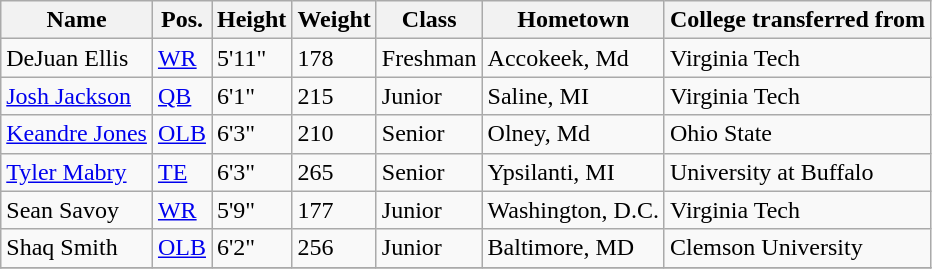<table class="wikitable sortable" border="1"collapse=yes>
<tr>
<th>Name</th>
<th>Pos.</th>
<th>Height</th>
<th>Weight</th>
<th>Class</th>
<th>Hometown</th>
<th>College transferred from</th>
</tr>
<tr>
<td>DeJuan Ellis</td>
<td><a href='#'>WR</a></td>
<td>5'11"</td>
<td>178</td>
<td>Freshman</td>
<td>Accokeek, Md</td>
<td>Virginia Tech</td>
</tr>
<tr>
<td><a href='#'>Josh Jackson</a></td>
<td><a href='#'>QB</a></td>
<td>6'1"</td>
<td>215</td>
<td>Junior</td>
<td>Saline, MI</td>
<td>Virginia Tech</td>
</tr>
<tr>
<td><a href='#'>Keandre Jones</a></td>
<td><a href='#'>OLB</a></td>
<td>6'3"</td>
<td>210</td>
<td>Senior</td>
<td>Olney, Md</td>
<td>Ohio State</td>
</tr>
<tr>
<td><a href='#'>Tyler Mabry</a></td>
<td><a href='#'>TE</a></td>
<td>6'3"</td>
<td>265</td>
<td>Senior</td>
<td>Ypsilanti, MI</td>
<td>University at Buffalo</td>
</tr>
<tr>
<td>Sean Savoy</td>
<td><a href='#'>WR</a></td>
<td>5'9"</td>
<td>177</td>
<td>Junior</td>
<td>Washington, D.C.</td>
<td>Virginia Tech</td>
</tr>
<tr>
<td>Shaq Smith</td>
<td><a href='#'>OLB</a></td>
<td>6'2"</td>
<td>256</td>
<td>Junior</td>
<td>Baltimore, MD</td>
<td>Clemson University</td>
</tr>
<tr>
</tr>
</table>
